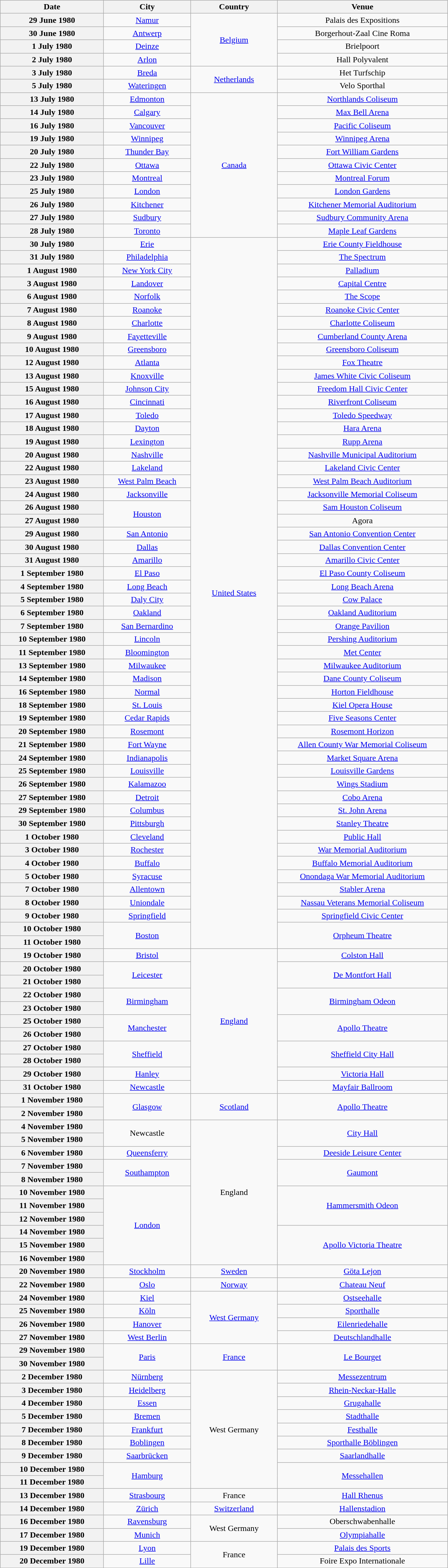<table class="wikitable plainrowheaders" style="text-align:center;">
<tr>
<th scope="col" style="width:12em;">Date</th>
<th scope="col" style="width:10em;">City</th>
<th scope="col" style="width:10em;">Country</th>
<th scope="col" style="width:20em;">Venue</th>
</tr>
<tr>
<th scope="row" style="text-align:center;">29 June 1980</th>
<td><a href='#'>Namur</a></td>
<td rowspan="4"><a href='#'>Belgium</a></td>
<td>Palais des Expositions</td>
</tr>
<tr>
<th scope="row" style="text-align:center;">30 June 1980</th>
<td><a href='#'>Antwerp</a></td>
<td>Borgerhout-Zaal Cine Roma</td>
</tr>
<tr>
<th scope="row" style="text-align:center;">1 July 1980</th>
<td><a href='#'>Deinze</a></td>
<td>Brielpoort</td>
</tr>
<tr>
<th scope="row" style="text-align:center;">2 July 1980</th>
<td><a href='#'>Arlon</a></td>
<td>Hall Polyvalent</td>
</tr>
<tr>
<th scope="row" style="text-align:center;">3 July 1980</th>
<td><a href='#'>Breda</a></td>
<td rowspan="2"><a href='#'>Netherlands</a></td>
<td>Het Turfschip</td>
</tr>
<tr>
<th scope="row" style="text-align:center;">5 July 1980</th>
<td><a href='#'>Wateringen</a></td>
<td>Velo Sporthal</td>
</tr>
<tr>
<th scope="row" style="text-align:center;">13 July 1980</th>
<td><a href='#'>Edmonton</a></td>
<td rowspan="11"><a href='#'>Canada</a></td>
<td><a href='#'>Northlands Coliseum</a></td>
</tr>
<tr>
<th scope="row" style="text-align:center;">14 July 1980</th>
<td><a href='#'>Calgary</a></td>
<td><a href='#'>Max Bell Arena</a></td>
</tr>
<tr>
<th scope="row" style="text-align:center;">16 July 1980</th>
<td><a href='#'>Vancouver</a></td>
<td><a href='#'>Pacific Coliseum</a></td>
</tr>
<tr>
<th scope="row" style="text-align:center;">19 July 1980</th>
<td><a href='#'>Winnipeg</a></td>
<td><a href='#'>Winnipeg Arena</a></td>
</tr>
<tr>
<th scope="row" style="text-align:center;">20 July 1980</th>
<td><a href='#'>Thunder Bay</a></td>
<td><a href='#'>Fort William Gardens</a></td>
</tr>
<tr>
<th scope="row" style="text-align:center;">22 July 1980</th>
<td><a href='#'>Ottawa</a></td>
<td><a href='#'>Ottawa Civic Center</a></td>
</tr>
<tr>
<th scope="row" style="text-align:center;">23 July 1980</th>
<td><a href='#'>Montreal</a></td>
<td><a href='#'>Montreal Forum</a></td>
</tr>
<tr>
<th scope="row" style="text-align:center;">25 July 1980</th>
<td><a href='#'>London</a></td>
<td><a href='#'>London Gardens</a></td>
</tr>
<tr>
<th scope="row" style="text-align:center;">26 July 1980</th>
<td><a href='#'>Kitchener</a></td>
<td><a href='#'>Kitchener Memorial Auditorium</a></td>
</tr>
<tr>
<th scope="row" style="text-align:center;">27 July 1980</th>
<td><a href='#'>Sudbury</a></td>
<td><a href='#'>Sudbury Community Arena</a></td>
</tr>
<tr>
<th scope="row" style="text-align:center;">28 July 1980</th>
<td><a href='#'>Toronto</a></td>
<td><a href='#'>Maple Leaf Gardens</a></td>
</tr>
<tr>
<th scope="row" style="text-align:center;">30 July 1980</th>
<td><a href='#'>Erie</a></td>
<td rowspan="54"><a href='#'>United States</a></td>
<td><a href='#'>Erie County Fieldhouse</a></td>
</tr>
<tr>
<th scope="row" style="text-align:center;">31 July 1980</th>
<td><a href='#'>Philadelphia</a></td>
<td><a href='#'>The Spectrum</a></td>
</tr>
<tr>
<th scope="row" style="text-align:center;">1 August 1980</th>
<td><a href='#'>New York City</a></td>
<td><a href='#'>Palladium</a></td>
</tr>
<tr>
<th scope="row" style="text-align:center;">3 August 1980</th>
<td><a href='#'>Landover</a></td>
<td><a href='#'>Capital Centre</a></td>
</tr>
<tr>
<th scope="row" style="text-align:center;">6 August 1980</th>
<td><a href='#'>Norfolk</a></td>
<td><a href='#'>The Scope</a></td>
</tr>
<tr>
<th scope="row" style="text-align:center;">7 August 1980</th>
<td><a href='#'>Roanoke</a></td>
<td><a href='#'>Roanoke Civic Center</a></td>
</tr>
<tr>
<th scope="row" style="text-align:center;">8 August 1980</th>
<td><a href='#'>Charlotte</a></td>
<td><a href='#'>Charlotte Coliseum</a></td>
</tr>
<tr>
<th scope="row" style="text-align:center;">9 August 1980</th>
<td><a href='#'>Fayetteville</a></td>
<td><a href='#'>Cumberland County Arena</a></td>
</tr>
<tr>
<th scope="row" style="text-align:center;">10 August 1980</th>
<td><a href='#'>Greensboro</a></td>
<td><a href='#'>Greensboro Coliseum</a></td>
</tr>
<tr>
<th scope="row" style="text-align:center;">12 August 1980</th>
<td><a href='#'>Atlanta</a></td>
<td><a href='#'>Fox Theatre</a></td>
</tr>
<tr>
<th scope="row" style="text-align:center;">13 August 1980</th>
<td><a href='#'>Knoxville</a></td>
<td><a href='#'>James White Civic Coliseum</a></td>
</tr>
<tr>
<th scope="row" style="text-align:center;">15 August 1980</th>
<td><a href='#'>Johnson City</a></td>
<td><a href='#'>Freedom Hall Civic Center</a></td>
</tr>
<tr>
<th scope="row" style="text-align:center;">16 August 1980</th>
<td><a href='#'>Cincinnati</a></td>
<td><a href='#'>Riverfront Coliseum</a></td>
</tr>
<tr>
<th scope="row" style="text-align:center;">17 August 1980</th>
<td><a href='#'>Toledo</a></td>
<td><a href='#'>Toledo Speedway</a></td>
</tr>
<tr>
<th scope="row" style="text-align:center;">18 August 1980</th>
<td><a href='#'>Dayton</a></td>
<td><a href='#'>Hara Arena</a></td>
</tr>
<tr>
<th scope="row" style="text-align:center;">19 August 1980</th>
<td><a href='#'>Lexington</a></td>
<td><a href='#'>Rupp Arena</a></td>
</tr>
<tr>
<th scope="row" style="text-align:center;">20 August 1980</th>
<td><a href='#'>Nashville</a></td>
<td><a href='#'>Nashville Municipal Auditorium</a></td>
</tr>
<tr>
<th scope="row" style="text-align:center;">22 August 1980</th>
<td><a href='#'>Lakeland</a></td>
<td><a href='#'>Lakeland Civic Center</a></td>
</tr>
<tr>
<th scope="row" style="text-align:center;">23 August 1980</th>
<td><a href='#'>West Palm Beach</a></td>
<td><a href='#'>West Palm Beach Auditorium</a></td>
</tr>
<tr>
<th scope="row" style="text-align:center;">24 August 1980</th>
<td><a href='#'>Jacksonville</a></td>
<td><a href='#'>Jacksonville Memorial Coliseum</a></td>
</tr>
<tr>
<th scope="row" style="text-align:center;">26 August 1980</th>
<td rowspan="2"><a href='#'>Houston</a></td>
<td><a href='#'>Sam Houston Coliseum</a></td>
</tr>
<tr>
<th scope="row" style="text-align:center;">27 August 1980</th>
<td>Agora</td>
</tr>
<tr>
<th scope="row" style="text-align:center;">29 August 1980</th>
<td><a href='#'>San Antonio</a></td>
<td><a href='#'>San Antonio Convention Center</a></td>
</tr>
<tr>
<th scope="row" style="text-align:center;">30 August 1980</th>
<td><a href='#'>Dallas</a></td>
<td><a href='#'>Dallas Convention Center</a></td>
</tr>
<tr>
<th scope="row" style="text-align:center;">31 August 1980</th>
<td><a href='#'>Amarillo</a></td>
<td><a href='#'>Amarillo Civic Center</a></td>
</tr>
<tr>
<th scope="row" style="text-align:center;">1 September 1980</th>
<td><a href='#'>El Paso</a></td>
<td><a href='#'>El Paso County Coliseum</a></td>
</tr>
<tr>
<th scope="row" style="text-align:center;">4 September 1980</th>
<td><a href='#'>Long Beach</a></td>
<td><a href='#'>Long Beach Arena</a></td>
</tr>
<tr>
<th scope="row" style="text-align:center;">5 September 1980</th>
<td><a href='#'>Daly City</a></td>
<td><a href='#'>Cow Palace</a></td>
</tr>
<tr>
<th scope="row" style="text-align:center;">6 September 1980</th>
<td><a href='#'>Oakland</a></td>
<td><a href='#'>Oakland Auditorium</a></td>
</tr>
<tr>
<th scope="row" style="text-align:center;">7 September 1980</th>
<td><a href='#'>San Bernardino</a></td>
<td><a href='#'>Orange Pavilion</a></td>
</tr>
<tr>
<th scope="row" style="text-align:center;">10 September 1980</th>
<td><a href='#'>Lincoln</a></td>
<td><a href='#'>Pershing Auditorium</a></td>
</tr>
<tr>
<th scope="row" style="text-align:center;">11 September 1980</th>
<td><a href='#'>Bloomington</a></td>
<td><a href='#'>Met Center</a></td>
</tr>
<tr>
<th scope="row" style="text-align:center;">13 September 1980</th>
<td><a href='#'>Milwaukee</a></td>
<td><a href='#'>Milwaukee Auditorium</a></td>
</tr>
<tr>
<th scope="row" style="text-align:center;">14 September 1980</th>
<td><a href='#'>Madison</a></td>
<td><a href='#'>Dane County Coliseum</a></td>
</tr>
<tr>
<th scope="row" style="text-align:center;">16 September 1980</th>
<td><a href='#'>Normal</a></td>
<td><a href='#'>Horton Fieldhouse</a></td>
</tr>
<tr>
<th scope="row" style="text-align:center;">18 September 1980</th>
<td><a href='#'>St. Louis</a></td>
<td><a href='#'>Kiel Opera House</a></td>
</tr>
<tr>
<th scope="row" style="text-align:center;">19 September 1980</th>
<td><a href='#'>Cedar Rapids</a></td>
<td><a href='#'>Five Seasons Center</a></td>
</tr>
<tr>
<th scope="row" style="text-align:center;">20 September 1980</th>
<td><a href='#'>Rosemont</a></td>
<td><a href='#'>Rosemont Horizon</a></td>
</tr>
<tr>
<th scope="row" style="text-align:center;">21 September 1980</th>
<td><a href='#'>Fort Wayne</a></td>
<td><a href='#'>Allen County War Memorial Coliseum</a></td>
</tr>
<tr>
<th scope="row" style="text-align:center;">24 September 1980</th>
<td><a href='#'>Indianapolis</a></td>
<td><a href='#'>Market Square Arena</a></td>
</tr>
<tr>
<th scope="row" style="text-align:center;">25 September 1980</th>
<td><a href='#'>Louisville</a></td>
<td><a href='#'>Louisville Gardens</a></td>
</tr>
<tr>
<th scope="row" style="text-align:center;">26 September 1980</th>
<td><a href='#'>Kalamazoo</a></td>
<td><a href='#'>Wings Stadium</a></td>
</tr>
<tr>
<th scope="row" style="text-align:center;">27 September 1980</th>
<td><a href='#'>Detroit</a></td>
<td><a href='#'>Cobo Arena</a></td>
</tr>
<tr>
<th scope="row" style="text-align:center;">29 September 1980</th>
<td><a href='#'>Columbus</a></td>
<td><a href='#'>St. John Arena</a></td>
</tr>
<tr>
<th scope="row" style="text-align:center;">30 September 1980</th>
<td><a href='#'>Pittsburgh</a></td>
<td><a href='#'>Stanley Theatre</a></td>
</tr>
<tr>
<th scope="row" style="text-align:center;">1 October 1980</th>
<td><a href='#'>Cleveland</a></td>
<td><a href='#'>Public Hall</a></td>
</tr>
<tr>
<th scope="row" style="text-align:center;">3 October 1980</th>
<td><a href='#'>Rochester</a></td>
<td><a href='#'>War Memorial Auditorium</a></td>
</tr>
<tr>
<th scope="row" style="text-align:center;">4 October 1980</th>
<td><a href='#'>Buffalo</a></td>
<td><a href='#'>Buffalo Memorial Auditorium</a></td>
</tr>
<tr>
<th scope="row" style="text-align:center;">5 October 1980</th>
<td><a href='#'>Syracuse</a></td>
<td><a href='#'>Onondaga War Memorial Auditorium</a></td>
</tr>
<tr>
<th scope="row" style="text-align:center;">7 October 1980</th>
<td><a href='#'>Allentown</a></td>
<td><a href='#'>Stabler Arena</a></td>
</tr>
<tr>
<th scope="row" style="text-align:center;">8 October 1980</th>
<td><a href='#'>Uniondale</a></td>
<td><a href='#'>Nassau Veterans Memorial Coliseum</a></td>
</tr>
<tr>
<th scope="row" style="text-align:center;">9 October 1980</th>
<td><a href='#'>Springfield</a></td>
<td><a href='#'>Springfield Civic Center</a></td>
</tr>
<tr>
<th scope="row" style="text-align:center;">10 October 1980</th>
<td rowspan="2"><a href='#'>Boston</a></td>
<td rowspan="2"><a href='#'>Orpheum Theatre</a></td>
</tr>
<tr>
<th scope="row" style="text-align:center;">11 October 1980</th>
</tr>
<tr>
<th scope="row" style="text-align:center;">19 October 1980</th>
<td><a href='#'>Bristol</a></td>
<td rowspan="11"><a href='#'>England</a></td>
<td><a href='#'>Colston Hall</a></td>
</tr>
<tr>
<th scope="row" style="text-align:center;">20 October 1980</th>
<td rowspan="2"><a href='#'>Leicester</a></td>
<td rowspan="2"><a href='#'>De Montfort Hall</a></td>
</tr>
<tr>
<th scope="row" style="text-align:center;">21 October 1980</th>
</tr>
<tr>
<th scope="row" style="text-align:center;">22 October 1980</th>
<td rowspan="2"><a href='#'>Birmingham</a></td>
<td rowspan="2"><a href='#'>Birmingham Odeon</a></td>
</tr>
<tr>
<th scope="row" style="text-align:center;">23 October 1980</th>
</tr>
<tr>
<th scope="row" style="text-align:center;">25 October 1980</th>
<td rowspan="2"><a href='#'>Manchester</a></td>
<td rowspan="2"><a href='#'>Apollo Theatre</a></td>
</tr>
<tr>
<th scope="row" style="text-align:center;">26 October 1980</th>
</tr>
<tr>
<th scope="row" style="text-align:center;">27 October 1980</th>
<td rowspan="2"><a href='#'>Sheffield</a></td>
<td rowspan="2"><a href='#'>Sheffield City Hall</a></td>
</tr>
<tr>
<th scope="row" style="text-align:center;">28 October 1980</th>
</tr>
<tr>
<th scope="row" style="text-align:center;">29 October 1980</th>
<td><a href='#'>Hanley</a></td>
<td><a href='#'>Victoria Hall</a></td>
</tr>
<tr>
<th scope="row" style="text-align:center;">31 October 1980</th>
<td><a href='#'>Newcastle</a></td>
<td><a href='#'>Mayfair Ballroom</a></td>
</tr>
<tr>
<th scope="row" style="text-align:center;">1 November 1980</th>
<td rowspan="2"><a href='#'>Glasgow</a></td>
<td rowspan="2"><a href='#'>Scotland</a></td>
<td rowspan="2"><a href='#'>Apollo Theatre</a></td>
</tr>
<tr>
<th scope="row" style="text-align:center;">2 November 1980</th>
</tr>
<tr>
<th scope="row" style="text-align:center;">4 November 1980</th>
<td rowspan="2">Newcastle</td>
<td rowspan="11">England</td>
<td rowspan="2"><a href='#'>City Hall</a></td>
</tr>
<tr>
<th scope="row" style="text-align:center;">5 November 1980</th>
</tr>
<tr>
<th scope="row" style="text-align:center;">6 November 1980</th>
<td><a href='#'>Queensferry</a></td>
<td><a href='#'>Deeside Leisure Center</a></td>
</tr>
<tr>
<th scope="row" style="text-align:center;">7 November 1980</th>
<td rowspan="2"><a href='#'>Southampton</a></td>
<td rowspan="2"><a href='#'>Gaumont</a></td>
</tr>
<tr>
<th scope="row" style="text-align:center;">8 November 1980</th>
</tr>
<tr>
<th scope="row" style="text-align:center;">10 November 1980</th>
<td rowspan="6"><a href='#'>London</a></td>
<td rowspan="3"><a href='#'>Hammersmith Odeon</a></td>
</tr>
<tr>
<th scope="row" style="text-align:center;">11 November 1980</th>
</tr>
<tr>
<th scope="row" style="text-align:center;">12 November 1980</th>
</tr>
<tr>
<th scope="row" style="text-align:center;">14 November 1980</th>
<td rowspan="3"><a href='#'>Apollo Victoria Theatre</a></td>
</tr>
<tr>
<th scope="row" style="text-align:center;">15 November 1980</th>
</tr>
<tr>
<th scope="row" style="text-align:center;">16 November 1980</th>
</tr>
<tr>
<th scope="row" style="text-align:center;">20 November 1980</th>
<td><a href='#'>Stockholm</a></td>
<td><a href='#'>Sweden</a></td>
<td><a href='#'>Göta Lejon</a></td>
</tr>
<tr>
<th scope="row" style="text-align:center;">22 November 1980</th>
<td><a href='#'>Oslo</a></td>
<td><a href='#'>Norway</a></td>
<td><a href='#'>Chateau Neuf</a></td>
</tr>
<tr>
<th scope="row" style="text-align:center;">24 November 1980</th>
<td><a href='#'>Kiel</a></td>
<td rowspan="4"><a href='#'>West Germany</a></td>
<td><a href='#'>Ostseehalle</a></td>
</tr>
<tr>
<th scope="row" style="text-align:center;">25 November 1980</th>
<td><a href='#'>Köln</a></td>
<td><a href='#'>Sporthalle</a></td>
</tr>
<tr>
<th scope="row" style="text-align:center;">26 November 1980</th>
<td><a href='#'>Hanover</a></td>
<td><a href='#'>Eilenriedehalle</a></td>
</tr>
<tr>
<th scope="row" style="text-align:center;">27 November 1980</th>
<td><a href='#'>West Berlin</a></td>
<td><a href='#'>Deutschlandhalle</a></td>
</tr>
<tr>
<th scope="row" style="text-align:center;">29 November 1980</th>
<td rowspan="2"><a href='#'>Paris</a></td>
<td rowspan="2"><a href='#'>France</a></td>
<td rowspan="2"><a href='#'>Le Bourget</a></td>
</tr>
<tr>
<th scope="row" style="text-align:center;">30 November 1980</th>
</tr>
<tr>
<th scope="row" style="text-align:center;">2 December 1980</th>
<td><a href='#'>Nürnberg</a></td>
<td rowspan="9">West Germany</td>
<td><a href='#'>Messezentrum</a></td>
</tr>
<tr>
<th scope="row" style="text-align:center;">3 December 1980</th>
<td><a href='#'>Heidelberg</a></td>
<td><a href='#'>Rhein-Neckar-Halle</a></td>
</tr>
<tr>
<th scope="row" style="text-align:center;">4 December 1980</th>
<td><a href='#'>Essen</a></td>
<td><a href='#'>Grugahalle</a></td>
</tr>
<tr>
<th scope="row" style="text-align:center;">5 December 1980</th>
<td><a href='#'>Bremen</a></td>
<td><a href='#'>Stadthalle</a></td>
</tr>
<tr>
<th scope="row" style="text-align:center;">7 December 1980</th>
<td><a href='#'>Frankfurt</a></td>
<td><a href='#'>Festhalle</a></td>
</tr>
<tr>
<th scope="row" style="text-align:center;">8 December 1980</th>
<td><a href='#'>Boblingen</a></td>
<td><a href='#'>Sporthalle Böblingen</a></td>
</tr>
<tr>
<th scope="row" style="text-align:center;">9 December 1980</th>
<td><a href='#'>Saarbrücken</a></td>
<td><a href='#'>Saarlandhalle</a></td>
</tr>
<tr>
<th scope="row" style="text-align:center;">10 December 1980</th>
<td rowspan="2"><a href='#'>Hamburg</a></td>
<td rowspan="2"><a href='#'>Messehallen</a></td>
</tr>
<tr>
<th scope="row" style="text-align:center;">11 December 1980</th>
</tr>
<tr>
<th scope="row" style="text-align:center;">13 December 1980</th>
<td><a href='#'>Strasbourg</a></td>
<td>France</td>
<td><a href='#'>Hall Rhenus</a></td>
</tr>
<tr>
<th scope="row" style="text-align:center;">14 December 1980</th>
<td><a href='#'>Zürich</a></td>
<td><a href='#'>Switzerland</a></td>
<td><a href='#'>Hallenstadion</a></td>
</tr>
<tr>
<th scope="row" style="text-align:center;">16 December 1980</th>
<td><a href='#'>Ravensburg</a></td>
<td rowspan="2">West Germany</td>
<td>Oberschwabenhalle</td>
</tr>
<tr>
<th scope="row" style="text-align:center;">17 December 1980</th>
<td><a href='#'>Munich</a></td>
<td><a href='#'>Olympiahalle</a></td>
</tr>
<tr>
<th scope="row" style="text-align:center;">19 December 1980</th>
<td><a href='#'>Lyon</a></td>
<td rowspan="2">France</td>
<td><a href='#'>Palais des Sports</a></td>
</tr>
<tr>
<th scope="row" style="text-align:center;">20 December 1980</th>
<td><a href='#'>Lille</a></td>
<td>Foire Expo Internationale</td>
</tr>
</table>
